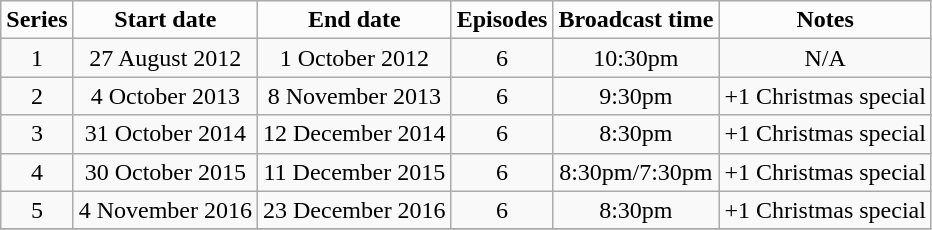<table class="wikitable" style="text-align:center;">
<tr>
<th style="background:#fcfcfc;">Series</th>
<th style="background:#fcfcfc;">Start date</th>
<th style="background:#fcfcfc;">End date</th>
<th style="background:#fcfcfc;">Episodes</th>
<th style="background:#fcfcfc;">Broadcast time</th>
<th style="background:#fcfcfc;">Notes</th>
</tr>
<tr>
<td>1</td>
<td>27 August 2012</td>
<td>1 October 2012</td>
<td>6</td>
<td>10:30pm</td>
<td>N/A</td>
</tr>
<tr>
<td>2</td>
<td>4 October 2013</td>
<td>8 November 2013</td>
<td>6</td>
<td>9:30pm</td>
<td>+1 Christmas special</td>
</tr>
<tr>
<td>3</td>
<td>31 October 2014</td>
<td>12 December 2014</td>
<td>6</td>
<td>8:30pm</td>
<td>+1 Christmas special</td>
</tr>
<tr>
<td>4</td>
<td>30 October 2015</td>
<td>11 December 2015</td>
<td>6</td>
<td>8:30pm/7:30pm</td>
<td>+1 Christmas special</td>
</tr>
<tr>
<td>5</td>
<td>4 November 2016</td>
<td>23 December 2016</td>
<td>6</td>
<td>8:30pm</td>
<td>+1 Christmas special</td>
</tr>
<tr>
</tr>
</table>
